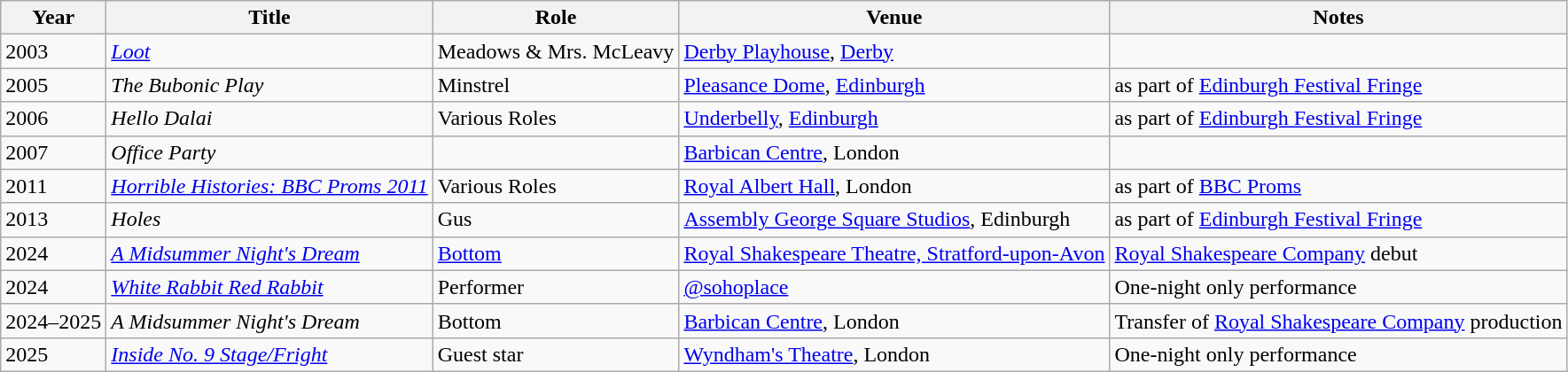<table class="wikitable sortable">
<tr>
<th>Year</th>
<th>Title</th>
<th>Role</th>
<th>Venue</th>
<th class="unsortable">Notes</th>
</tr>
<tr>
<td>2003</td>
<td><em><a href='#'>Loot</a></em></td>
<td>Meadows & Mrs. McLeavy</td>
<td><a href='#'>Derby Playhouse</a>, <a href='#'>Derby</a></td>
<td></td>
</tr>
<tr>
<td>2005</td>
<td><em>The Bubonic Play</em></td>
<td>Minstrel</td>
<td><a href='#'>Pleasance Dome</a>, <a href='#'>Edinburgh</a></td>
<td>as part of <a href='#'>Edinburgh Festival Fringe</a></td>
</tr>
<tr>
<td>2006</td>
<td><em>Hello Dalai</em></td>
<td>Various Roles</td>
<td><a href='#'>Underbelly</a>, <a href='#'>Edinburgh</a></td>
<td>as part of <a href='#'>Edinburgh Festival Fringe</a></td>
</tr>
<tr>
<td>2007</td>
<td><em>Office Party</em></td>
<td></td>
<td><a href='#'>Barbican Centre</a>, London</td>
<td></td>
</tr>
<tr>
<td>2011</td>
<td><em><a href='#'>Horrible Histories: BBC Proms 2011</a></em></td>
<td>Various Roles</td>
<td><a href='#'>Royal Albert Hall</a>, London</td>
<td>as part of <a href='#'>BBC Proms</a></td>
</tr>
<tr>
<td>2013</td>
<td><em>Holes</em></td>
<td>Gus</td>
<td><a href='#'>Assembly George Square Studios</a>, Edinburgh</td>
<td>as part of <a href='#'>Edinburgh Festival Fringe</a></td>
</tr>
<tr>
<td>2024</td>
<td><em><a href='#'>A Midsummer Night's Dream</a></em></td>
<td><a href='#'>Bottom</a></td>
<td><a href='#'>Royal Shakespeare Theatre, Stratford-upon-Avon</a></td>
<td><a href='#'>Royal Shakespeare Company</a> debut</td>
</tr>
<tr>
<td>2024</td>
<td><em><a href='#'>White Rabbit Red Rabbit</a></em></td>
<td>Performer</td>
<td><a href='#'>@sohoplace</a></td>
<td>One-night only performance</td>
</tr>
<tr>
<td>2024–2025</td>
<td><em>A Midsummer Night's Dream</em></td>
<td>Bottom</td>
<td><a href='#'>Barbican Centre</a>, London</td>
<td>Transfer of <a href='#'>Royal Shakespeare Company</a> production</td>
</tr>
<tr>
<td>2025</td>
<td><a href='#'><em>Inside No. 9 Stage/Fright</em></a></td>
<td>Guest star</td>
<td><a href='#'>Wyndham's Theatre</a>, London</td>
<td>One-night only performance</td>
</tr>
</table>
